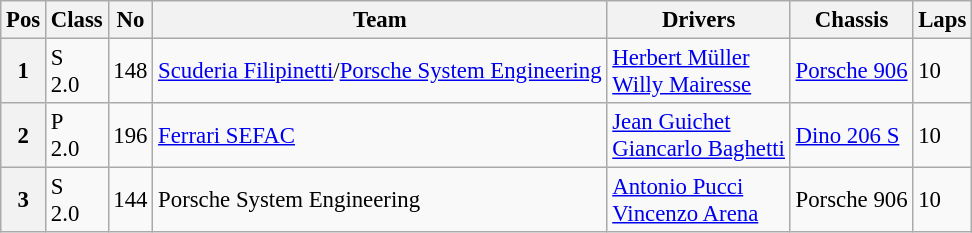<table class="wikitable" style="font-size: 95%;">
<tr>
<th>Pos</th>
<th>Class</th>
<th>No</th>
<th>Team</th>
<th>Drivers</th>
<th>Chassis</th>
<th>Laps</th>
</tr>
<tr style=>
<th>1</th>
<td>S<br>2.0</td>
<td>148</td>
<td> <a href='#'>Scuderia Filipinetti</a>/<a href='#'>Porsche System Engineering</a></td>
<td> <a href='#'>Herbert Müller</a><br> <a href='#'>Willy Mairesse</a></td>
<td><a href='#'>Porsche 906</a></td>
<td>10</td>
</tr>
<tr>
<th>2</th>
<td>P<br>2.0</td>
<td>196</td>
<td> <a href='#'>Ferrari SEFAC</a></td>
<td> <a href='#'>Jean Guichet</a><br> <a href='#'>Giancarlo Baghetti</a></td>
<td><a href='#'>Dino 206 S</a></td>
<td>10</td>
</tr>
<tr style=>
<th>3</th>
<td>S<br>2.0</td>
<td>144</td>
<td> Porsche System Engineering</td>
<td> <a href='#'>Antonio Pucci</a><br> <a href='#'>Vincenzo Arena</a></td>
<td>Porsche 906</td>
<td>10</td>
</tr>
</table>
